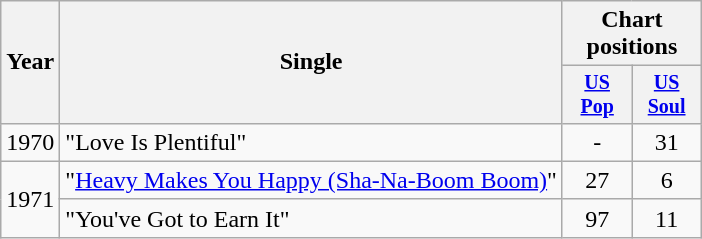<table class="wikitable" style="text-align:center;">
<tr>
<th rowspan="2">Year</th>
<th rowspan="2">Single</th>
<th colspan="3">Chart positions</th>
</tr>
<tr style="font-size:smaller;">
<th style="width:40px;"><a href='#'>US<br>Pop</a></th>
<th style="width:40px;"><a href='#'>US<br>Soul</a></th>
</tr>
<tr>
<td>1970</td>
<td style="text-align:left;">"Love Is Plentiful"</td>
<td>-</td>
<td>31</td>
</tr>
<tr>
<td rowspan="2">1971</td>
<td style="text-align:left;">"<a href='#'>Heavy Makes You Happy (Sha-Na-Boom Boom)</a>"</td>
<td>27</td>
<td>6</td>
</tr>
<tr>
<td style="text-align:left;">"You've Got to Earn It"</td>
<td>97</td>
<td>11</td>
</tr>
</table>
